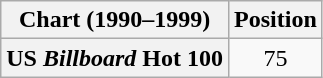<table class="wikitable plainrowheaders" style="text-align:center">
<tr>
<th>Chart (1990–1999)</th>
<th>Position</th>
</tr>
<tr>
<th scope="row">US <em>Billboard</em> Hot 100</th>
<td>75</td>
</tr>
</table>
